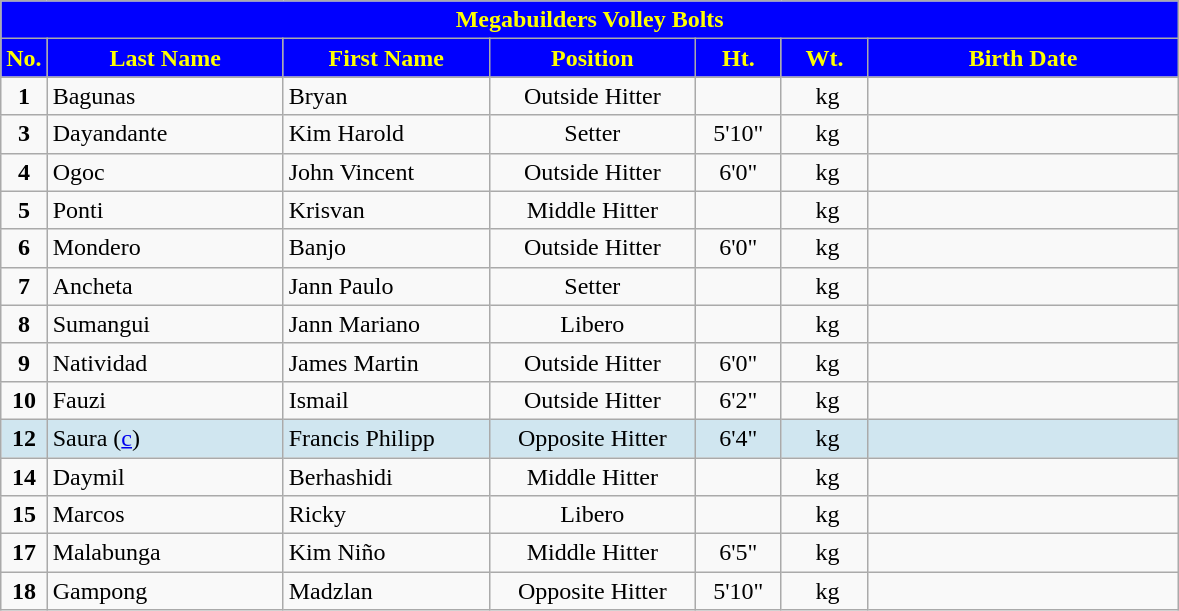<table class="wikitable" style="text-align:center;">
<tr>
<td colspan="7" style= "background: blue; color: #FFFF00; text-align: center"><strong>Megabuilders Volley Bolts</strong></td>
</tr>
<tr>
<th width=3px style="background: blue; color: #FFFF00; text-align: center"><strong>No.</strong></th>
<th width=150px style="background: blue; color: #FFFF00">Last Name</th>
<th width=130px style="background: blue; color: #FFFF00">First Name</th>
<th width=130px style="background: blue; color: #FFFF00">Position</th>
<th width=50px style="background: blue; color: #FFFF00">Ht.</th>
<th width=50px style="background: blue; color: #FFFF00">Wt.</th>
<th width=200px style="background: blue; color: #FFFF00">Birth Date</th>
</tr>
<tr>
<td><strong>1</strong></td>
<td style="text-align: left">Bagunas</td>
<td style="text-align: left">Bryan</td>
<td>Outside Hitter</td>
<td></td>
<td> kg</td>
<td></td>
</tr>
<tr>
<td><strong>3</strong></td>
<td style="text-align: left">Dayandante</td>
<td style="text-align: left">Kim Harold</td>
<td>Setter</td>
<td>5'10"</td>
<td> kg</td>
<td></td>
</tr>
<tr>
<td><strong>4</strong></td>
<td style="text-align: left">Ogoc</td>
<td style="text-align: left">John Vincent</td>
<td>Outside Hitter</td>
<td>6'0"</td>
<td> kg</td>
<td></td>
</tr>
<tr>
<td><strong>5</strong></td>
<td style="text-align: left">Ponti</td>
<td style="text-align: left">Krisvan</td>
<td>Middle Hitter</td>
<td></td>
<td> kg</td>
<td></td>
</tr>
<tr>
<td><strong>6</strong></td>
<td style="text-align: left">Mondero</td>
<td style="text-align: left">Banjo</td>
<td>Outside Hitter</td>
<td>6'0"</td>
<td> kg</td>
<td></td>
</tr>
<tr>
<td><strong>7</strong></td>
<td style="text-align: left">Ancheta</td>
<td style="text-align: left">Jann Paulo</td>
<td>Setter</td>
<td></td>
<td> kg</td>
<td></td>
</tr>
<tr>
<td><strong>8</strong></td>
<td style="text-align: left">Sumangui</td>
<td style="text-align: left">Jann Mariano</td>
<td>Libero</td>
<td></td>
<td> kg</td>
<td></td>
</tr>
<tr>
<td><strong>9</strong></td>
<td style="text-align: left">Natividad</td>
<td style="text-align: left">James Martin</td>
<td>Outside Hitter</td>
<td>6'0"</td>
<td> kg</td>
<td></td>
</tr>
<tr>
<td><strong>10</strong></td>
<td style="text-align: left">Fauzi</td>
<td style="text-align: left">Ismail</td>
<td>Outside Hitter</td>
<td>6'2"</td>
<td> kg</td>
<td></td>
</tr>
<tr bgcolor=#D0E6F>
<td><strong>12</strong></td>
<td style="text-align: left">Saura (<a href='#'>c</a>)</td>
<td style="text-align: left">Francis Philipp</td>
<td>Opposite Hitter</td>
<td>6'4"</td>
<td> kg</td>
<td></td>
</tr>
<tr>
<td><strong>14</strong></td>
<td style="text-align: left">Daymil</td>
<td style="text-align: left">Berhashidi</td>
<td>Middle Hitter</td>
<td></td>
<td> kg</td>
<td></td>
</tr>
<tr>
<td><strong>15</strong></td>
<td style="text-align: left">Marcos</td>
<td style="text-align: left">Ricky</td>
<td>Libero</td>
<td></td>
<td> kg</td>
<td></td>
</tr>
<tr>
<td><strong>17</strong></td>
<td style="text-align: left">Malabunga</td>
<td style="text-align: left">Kim Niño</td>
<td>Middle Hitter</td>
<td>6'5"</td>
<td> kg</td>
<td></td>
</tr>
<tr>
<td><strong>18</strong></td>
<td style="text-align: left">Gampong</td>
<td style="text-align: left">Madzlan</td>
<td>Opposite Hitter</td>
<td>5'10"</td>
<td> kg</td>
<td></td>
</tr>
</table>
